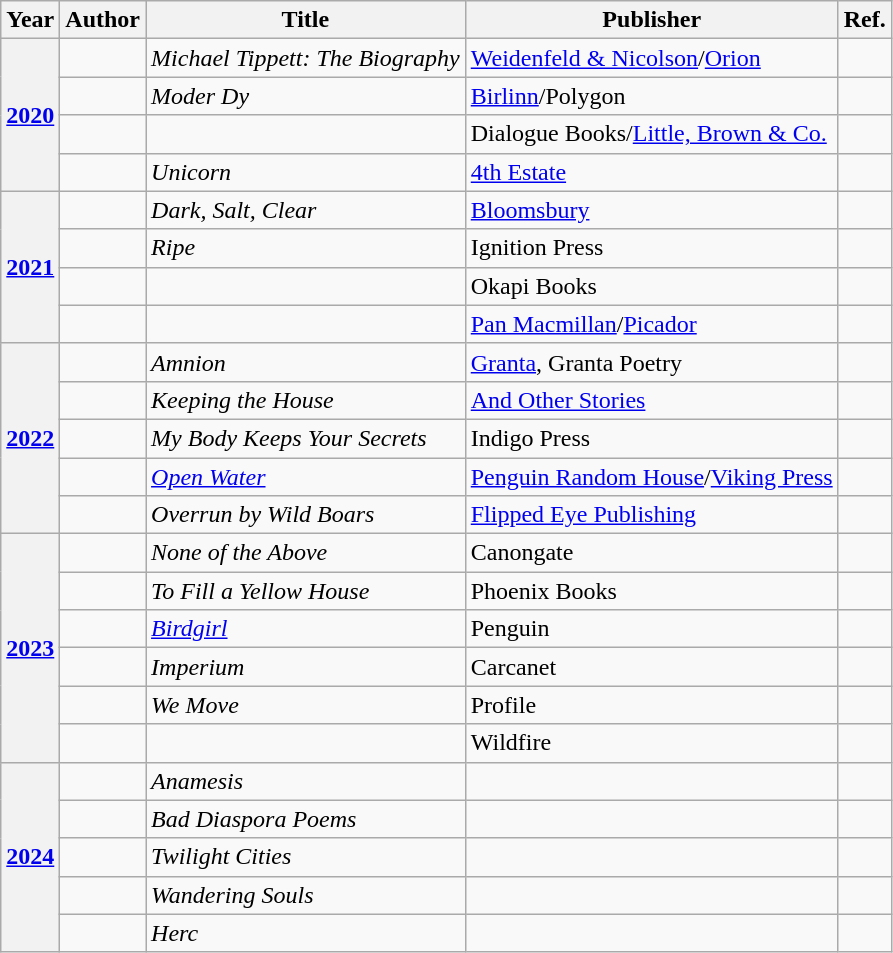<table class="wikitable">
<tr>
<th>Year</th>
<th>Author</th>
<th>Title</th>
<th>Publisher</th>
<th>Ref.</th>
</tr>
<tr>
<th rowspan="4"><a href='#'>2020</a></th>
<td></td>
<td><em>Michael Tippett: The Biography</em></td>
<td><a href='#'>Weidenfeld & Nicolson</a>/<a href='#'>Orion</a></td>
<td></td>
</tr>
<tr>
<td></td>
<td><em>Moder Dy</em></td>
<td><a href='#'>Birlinn</a>/Polygon</td>
<td></td>
</tr>
<tr>
<td></td>
<td><em></em></td>
<td>Dialogue Books/<a href='#'>Little, Brown & Co.</a></td>
<td></td>
</tr>
<tr>
<td></td>
<td><em>Unicorn</em></td>
<td><a href='#'>4th Estate</a></td>
<td></td>
</tr>
<tr>
<th rowspan="4"><a href='#'>2021</a></th>
<td></td>
<td><em>Dark, Salt, Clear</em></td>
<td><a href='#'>Bloomsbury</a></td>
<td></td>
</tr>
<tr>
<td></td>
<td><em>Ripe</em></td>
<td>Ignition Press</td>
<td></td>
</tr>
<tr>
<td></td>
<td><em></em></td>
<td>Okapi Books</td>
<td></td>
</tr>
<tr>
<td></td>
<td><em></em></td>
<td><a href='#'>Pan Macmillan</a>/<a href='#'>Picador</a></td>
<td></td>
</tr>
<tr>
<th rowspan="5"><a href='#'>2022</a></th>
<td></td>
<td><em>Amnion</em></td>
<td><a href='#'>Granta</a>, Granta Poetry</td>
<td></td>
</tr>
<tr>
<td></td>
<td><em>Keeping the House</em></td>
<td><a href='#'>And Other Stories</a></td>
<td></td>
</tr>
<tr>
<td></td>
<td><em>My Body Keeps Your Secrets</em></td>
<td>Indigo Press</td>
<td></td>
</tr>
<tr>
<td></td>
<td><em><a href='#'>Open Water</a></em></td>
<td><a href='#'>Penguin Random House</a>/<a href='#'>Viking Press</a></td>
<td></td>
</tr>
<tr>
<td></td>
<td><em>Overrun by Wild Boars</em></td>
<td><a href='#'>Flipped Eye Publishing</a></td>
<td></td>
</tr>
<tr>
<th rowspan="6"><a href='#'>2023</a></th>
<td></td>
<td><em>None of the Above</em></td>
<td>Canongate</td>
<td></td>
</tr>
<tr>
<td></td>
<td><em>To Fill a Yellow House</em></td>
<td>Phoenix Books</td>
<td></td>
</tr>
<tr>
<td></td>
<td><em><a href='#'>Birdgirl</a></em></td>
<td>Penguin</td>
<td></td>
</tr>
<tr>
<td></td>
<td><em>Imperium</em></td>
<td>Carcanet</td>
<td></td>
</tr>
<tr>
<td></td>
<td><em>We Move</em></td>
<td>Profile</td>
<td></td>
</tr>
<tr>
<td></td>
<td></td>
<td>Wildfire</td>
<td></td>
</tr>
<tr>
<th rowspan="5"><a href='#'>2024</a></th>
<td></td>
<td><em>Anamesis</em></td>
<td></td>
<td></td>
</tr>
<tr>
<td></td>
<td><em>Bad Diaspora Poems</em></td>
<td></td>
<td></td>
</tr>
<tr>
<td></td>
<td><em>Twilight Cities</em></td>
<td></td>
<td></td>
</tr>
<tr>
<td></td>
<td><em>Wandering Souls</em></td>
<td></td>
<td></td>
</tr>
<tr>
<td></td>
<td><em>Herc</em></td>
<td></td>
<td></td>
</tr>
</table>
